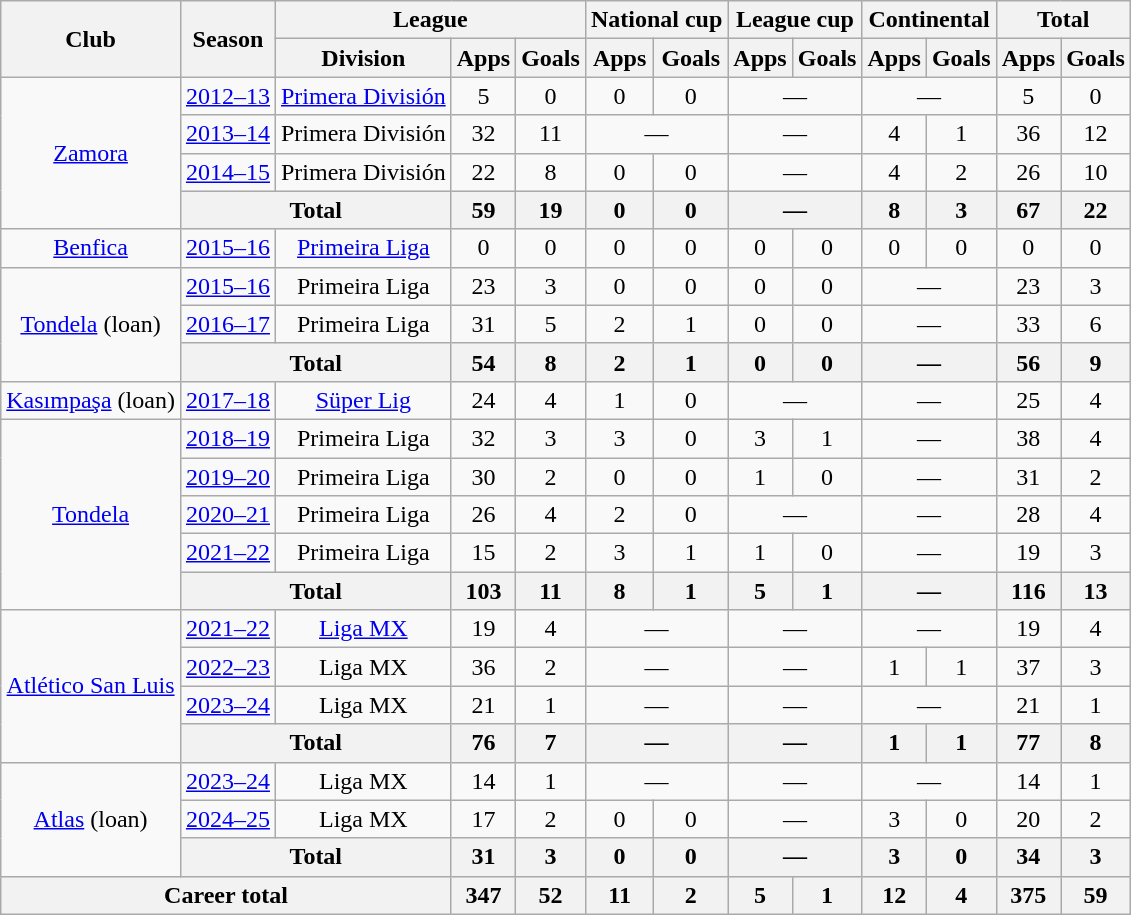<table class="wikitable" style="text-align: center;">
<tr>
<th rowspan="2">Club</th>
<th rowspan="2">Season</th>
<th colspan="3">League</th>
<th colspan="2">National cup</th>
<th colspan="2">League cup</th>
<th colspan="2">Continental</th>
<th colspan="2">Total</th>
</tr>
<tr>
<th>Division</th>
<th>Apps</th>
<th>Goals</th>
<th>Apps</th>
<th>Goals</th>
<th>Apps</th>
<th>Goals</th>
<th>Apps</th>
<th>Goals</th>
<th>Apps</th>
<th>Goals</th>
</tr>
<tr>
<td rowspan="4"><a href='#'>Zamora</a></td>
<td><a href='#'>2012–13</a></td>
<td><a href='#'>Primera División</a></td>
<td>5</td>
<td>0</td>
<td>0</td>
<td>0</td>
<td colspan="2">—</td>
<td colspan="2">—</td>
<td>5</td>
<td>0</td>
</tr>
<tr>
<td><a href='#'>2013–14</a></td>
<td>Primera División</td>
<td>32</td>
<td>11</td>
<td colspan="2">—</td>
<td colspan="2">—</td>
<td>4</td>
<td>1</td>
<td>36</td>
<td>12</td>
</tr>
<tr>
<td><a href='#'>2014–15</a></td>
<td>Primera División</td>
<td>22</td>
<td>8</td>
<td>0</td>
<td>0</td>
<td colspan="2">—</td>
<td>4</td>
<td>2</td>
<td>26</td>
<td>10</td>
</tr>
<tr>
<th colspan="2">Total</th>
<th>59</th>
<th>19</th>
<th>0</th>
<th>0</th>
<th colspan="2">—</th>
<th>8</th>
<th>3</th>
<th>67</th>
<th>22</th>
</tr>
<tr>
<td><a href='#'>Benfica</a></td>
<td><a href='#'>2015–16</a></td>
<td><a href='#'>Primeira Liga</a></td>
<td>0</td>
<td>0</td>
<td>0</td>
<td>0</td>
<td>0</td>
<td>0</td>
<td>0</td>
<td>0</td>
<td>0</td>
<td>0</td>
</tr>
<tr>
<td rowspan="3"><a href='#'>Tondela</a> (loan)</td>
<td><a href='#'>2015–16</a></td>
<td>Primeira Liga</td>
<td>23</td>
<td>3</td>
<td>0</td>
<td>0</td>
<td>0</td>
<td>0</td>
<td colspan="2">—</td>
<td>23</td>
<td>3</td>
</tr>
<tr>
<td><a href='#'>2016–17</a></td>
<td>Primeira Liga</td>
<td>31</td>
<td>5</td>
<td>2</td>
<td>1</td>
<td>0</td>
<td>0</td>
<td colspan="2">—</td>
<td>33</td>
<td>6</td>
</tr>
<tr>
<th colspan="2">Total</th>
<th>54</th>
<th>8</th>
<th>2</th>
<th>1</th>
<th>0</th>
<th>0</th>
<th colspan="2">—</th>
<th>56</th>
<th>9</th>
</tr>
<tr>
<td rowspan="1"><a href='#'>Kasımpaşa</a> (loan)</td>
<td><a href='#'>2017–18</a></td>
<td><a href='#'>Süper Lig</a></td>
<td>24</td>
<td>4</td>
<td>1</td>
<td>0</td>
<td colspan="2">—</td>
<td colspan="2">—</td>
<td>25</td>
<td>4</td>
</tr>
<tr>
<td rowspan="5"><a href='#'>Tondela</a></td>
<td><a href='#'>2018–19</a></td>
<td>Primeira Liga</td>
<td>32</td>
<td>3</td>
<td>3</td>
<td>0</td>
<td>3</td>
<td>1</td>
<td colspan="2">—</td>
<td>38</td>
<td>4</td>
</tr>
<tr>
<td><a href='#'>2019–20</a></td>
<td>Primeira Liga</td>
<td>30</td>
<td>2</td>
<td>0</td>
<td>0</td>
<td>1</td>
<td>0</td>
<td colspan="2">—</td>
<td>31</td>
<td>2</td>
</tr>
<tr>
<td><a href='#'>2020–21</a></td>
<td>Primeira Liga</td>
<td>26</td>
<td>4</td>
<td>2</td>
<td>0</td>
<td colspan="2">—</td>
<td colspan="2">—</td>
<td>28</td>
<td>4</td>
</tr>
<tr>
<td><a href='#'>2021–22</a></td>
<td>Primeira Liga</td>
<td>15</td>
<td>2</td>
<td>3</td>
<td>1</td>
<td>1</td>
<td>0</td>
<td colspan="2">—</td>
<td>19</td>
<td>3</td>
</tr>
<tr>
<th colspan="2">Total</th>
<th>103</th>
<th>11</th>
<th>8</th>
<th>1</th>
<th>5</th>
<th>1</th>
<th colspan="2">—</th>
<th>116</th>
<th>13</th>
</tr>
<tr>
<td rowspan="4"><a href='#'>Atlético San Luis</a></td>
<td><a href='#'>2021–22</a></td>
<td><a href='#'>Liga MX</a></td>
<td>19</td>
<td>4</td>
<td colspan="2">—</td>
<td colspan="2">—</td>
<td colspan="2">—</td>
<td>19</td>
<td>4</td>
</tr>
<tr>
<td><a href='#'>2022–23</a></td>
<td>Liga MX</td>
<td>36</td>
<td>2</td>
<td colspan="2">—</td>
<td colspan="2">—</td>
<td>1</td>
<td>1</td>
<td>37</td>
<td>3</td>
</tr>
<tr>
<td><a href='#'>2023–24</a></td>
<td>Liga MX</td>
<td>21</td>
<td>1</td>
<td colspan="2">—</td>
<td colspan="2">—</td>
<td colspan="2">—</td>
<td>21</td>
<td>1</td>
</tr>
<tr>
<th colspan="2">Total</th>
<th>76</th>
<th>7</th>
<th colspan="2">—</th>
<th colspan="2">—</th>
<th>1</th>
<th>1</th>
<th>77</th>
<th>8</th>
</tr>
<tr>
<td rowspan="3"><a href='#'>Atlas</a> (loan)</td>
<td><a href='#'>2023–24</a></td>
<td>Liga MX</td>
<td>14</td>
<td>1</td>
<td colspan="2">—</td>
<td colspan="2">—</td>
<td colspan="2">—</td>
<td>14</td>
<td>1</td>
</tr>
<tr>
<td><a href='#'>2024–25</a></td>
<td>Liga MX</td>
<td>17</td>
<td>2</td>
<td>0</td>
<td>0</td>
<td colspan="2">—</td>
<td>3</td>
<td>0</td>
<td>20</td>
<td>2</td>
</tr>
<tr>
<th colspan="2">Total</th>
<th>31</th>
<th>3</th>
<th>0</th>
<th>0</th>
<th colspan="2">—</th>
<th>3</th>
<th>0</th>
<th>34</th>
<th>3</th>
</tr>
<tr>
<th colspan="3">Career total</th>
<th>347</th>
<th>52</th>
<th>11</th>
<th>2</th>
<th>5</th>
<th>1</th>
<th>12</th>
<th>4</th>
<th>375</th>
<th>59</th>
</tr>
</table>
